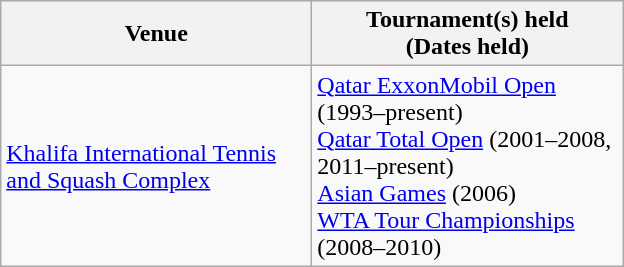<table class=wikitable>
<tr>
<th width=200>Venue</th>
<th width=200>Tournament(s) held<br>(Dates held)</th>
</tr>
<tr>
<td><a href='#'>Khalifa International Tennis and Squash Complex</a></td>
<td><a href='#'>Qatar ExxonMobil Open</a> (1993–present)<br><a href='#'>Qatar Total Open</a> (2001–2008, 2011–present)<br><a href='#'>Asian Games</a> (2006)<br> <a href='#'>WTA Tour Championships</a> (2008–2010)</td>
</tr>
</table>
